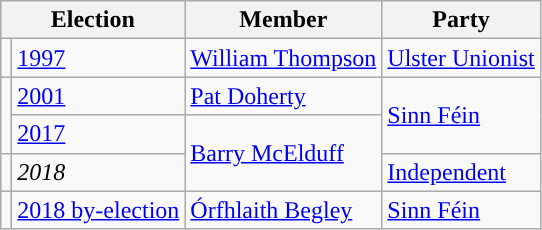<table class="wikitable">
<tr>
<th colspan="2">Election</th>
<th>Member</th>
<th>Party</th>
</tr>
<tr>
<td style="color:inherit;background-color: "></td>
<td><a href='#'>1997</a></td>
<td><a href='#'>William Thompson</a></td>
<td><a href='#'>Ulster Unionist</a></td>
</tr>
<tr>
<td rowspan=2 style="color:inherit;background-color: "></td>
<td><a href='#'>2001</a></td>
<td><a href='#'>Pat Doherty</a></td>
<td rowspan=2><a href='#'>Sinn Féin</a></td>
</tr>
<tr>
<td><a href='#'>2017</a></td>
<td rowspan=2><a href='#'>Barry McElduff</a></td>
</tr>
<tr>
<td style="color:inherit;background-color: "></td>
<td><em>2018</em></td>
<td><a href='#'>Independent</a></td>
</tr>
<tr>
<td style="color:inherit;background-color: "></td>
<td><a href='#'>2018 by-election</a></td>
<td><a href='#'>Órfhlaith Begley</a></td>
<td><a href='#'>Sinn Féin</a></td>
</tr>
</table>
